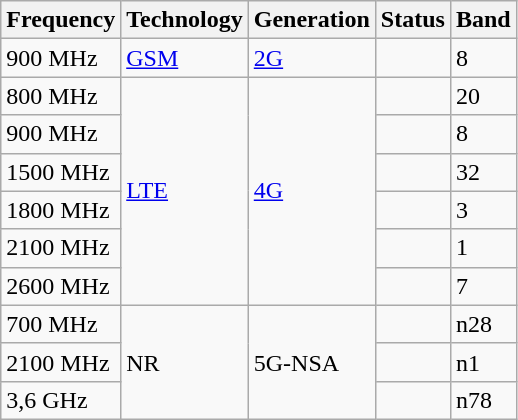<table class="wikitable">
<tr>
<th>Frequency</th>
<th>Technology</th>
<th>Generation</th>
<th>Status</th>
<th>Band</th>
</tr>
<tr>
<td>900 MHz</td>
<td><a href='#'>GSM</a></td>
<td><a href='#'>2G</a></td>
<td></td>
<td>8</td>
</tr>
<tr>
<td>800 MHz</td>
<td rowspan="6"><a href='#'>LTE</a></td>
<td rowspan="6"><a href='#'>4G</a></td>
<td></td>
<td>20</td>
</tr>
<tr>
<td>900 MHz</td>
<td></td>
<td>8</td>
</tr>
<tr>
<td>1500 MHz</td>
<td></td>
<td>32</td>
</tr>
<tr>
<td>1800 MHz</td>
<td></td>
<td>3</td>
</tr>
<tr>
<td>2100 MHz</td>
<td></td>
<td>1</td>
</tr>
<tr>
<td>2600 MHz</td>
<td></td>
<td>7</td>
</tr>
<tr>
<td>700 MHz</td>
<td rowspan="3">NR</td>
<td rowspan="3">5G-NSA</td>
<td></td>
<td>n28</td>
</tr>
<tr>
<td>2100 MHz</td>
<td></td>
<td>n1</td>
</tr>
<tr>
<td>3,6 GHz</td>
<td></td>
<td>n78</td>
</tr>
</table>
